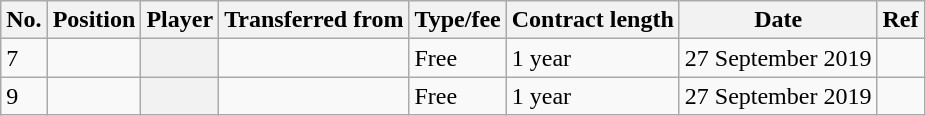<table class="wikitable plainrowheaders sortable" style="text-align:center; text-align:left">
<tr>
<th scope="col">No.</th>
<th scope="col">Position</th>
<th scope="col">Player</th>
<th scope="col">Transferred from</th>
<th scope="col">Type/fee</th>
<th scope="col">Contract length</th>
<th scope="col">Date</th>
<th scope="col" class="unsortable">Ref</th>
</tr>
<tr>
<td>7</td>
<td></td>
<th scope="row"></th>
<td></td>
<td>Free</td>
<td>1 year</td>
<td>27 September 2019</td>
<td></td>
</tr>
<tr>
<td>9</td>
<td></td>
<th scope="row"></th>
<td></td>
<td>Free</td>
<td>1 year</td>
<td>27 September 2019</td>
<td></td>
</tr>
</table>
